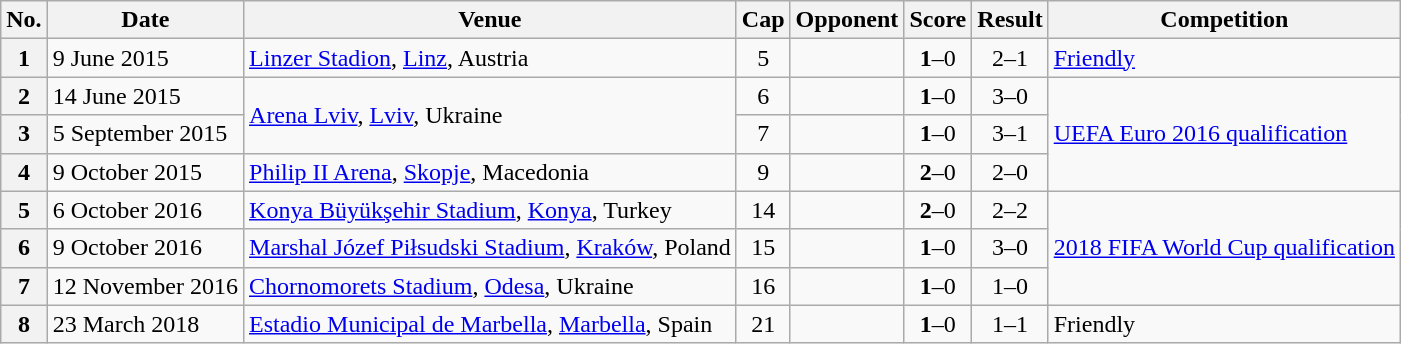<table class="wikitable sortable plainrowheaders">
<tr>
<th scope=col>No.</th>
<th scope=col data-sort-type=date>Date</th>
<th scope=col>Venue</th>
<th scope=col>Cap</th>
<th scope=col>Opponent</th>
<th scope=col>Score</th>
<th scope=col>Result</th>
<th scope=col>Competition</th>
</tr>
<tr>
<th scope=row>1</th>
<td>9 June 2015</td>
<td><a href='#'>Linzer Stadion</a>, <a href='#'>Linz</a>, Austria</td>
<td align=center>5</td>
<td></td>
<td align=center><strong>1</strong>–0</td>
<td align=center>2–1</td>
<td><a href='#'>Friendly</a></td>
</tr>
<tr>
<th scope=row>2</th>
<td>14 June 2015</td>
<td rowspan=2><a href='#'>Arena Lviv</a>, <a href='#'>Lviv</a>, Ukraine</td>
<td align=center>6</td>
<td></td>
<td align=center><strong>1</strong>–0</td>
<td align=center>3–0</td>
<td rowspan=3><a href='#'>UEFA Euro 2016 qualification</a></td>
</tr>
<tr>
<th scope=row>3</th>
<td>5 September 2015</td>
<td align=center>7</td>
<td></td>
<td align=center><strong>1</strong>–0</td>
<td align=center>3–1</td>
</tr>
<tr>
<th scope=row>4</th>
<td>9 October 2015</td>
<td><a href='#'>Philip II Arena</a>, <a href='#'>Skopje</a>, Macedonia</td>
<td align=center>9</td>
<td></td>
<td align=center><strong>2</strong>–0</td>
<td align=center>2–0</td>
</tr>
<tr>
<th scope=row>5</th>
<td>6 October 2016</td>
<td><a href='#'>Konya Büyükşehir Stadium</a>, <a href='#'>Konya</a>, Turkey</td>
<td align=center>14</td>
<td></td>
<td align=center><strong>2</strong>–0</td>
<td align=center>2–2</td>
<td rowspan=3><a href='#'>2018 FIFA World Cup qualification</a></td>
</tr>
<tr>
<th scope=row>6</th>
<td>9 October 2016</td>
<td><a href='#'>Marshal Józef Piłsudski Stadium</a>, <a href='#'>Kraków</a>, Poland</td>
<td align=center>15</td>
<td></td>
<td align=center><strong>1</strong>–0</td>
<td align=center>3–0</td>
</tr>
<tr>
<th scope=row>7</th>
<td>12 November 2016</td>
<td><a href='#'>Chornomorets Stadium</a>, <a href='#'>Odesa</a>, Ukraine</td>
<td align=center>16</td>
<td></td>
<td align=center><strong>1</strong>–0</td>
<td align=center>1–0</td>
</tr>
<tr>
<th scope=row>8</th>
<td>23 March 2018</td>
<td><a href='#'>Estadio Municipal de Marbella</a>, <a href='#'>Marbella</a>, Spain</td>
<td align=center>21</td>
<td></td>
<td align=center><strong>1</strong>–0</td>
<td align=center>1–1</td>
<td rowspan=2>Friendly</td>
</tr>
</table>
